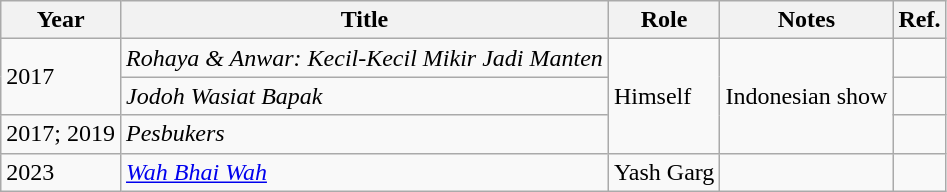<table class="wikitable">
<tr>
<th>Year</th>
<th>Title</th>
<th>Role</th>
<th>Notes</th>
<th>Ref.</th>
</tr>
<tr>
<td rowspan="2">2017</td>
<td><em>Rohaya & Anwar: Kecil-Kecil Mikir Jadi Manten</em></td>
<td rowspan="3">Himself</td>
<td rowspan="3">Indonesian show</td>
<td></td>
</tr>
<tr>
<td><em>Jodoh Wasiat Bapak</em></td>
<td></td>
</tr>
<tr>
<td>2017; 2019</td>
<td><em>Pesbukers</em></td>
<td></td>
</tr>
<tr>
<td>2023</td>
<td><em><a href='#'>Wah Bhai Wah</a></em></td>
<td>Yash Garg</td>
<td></td>
<td></td>
</tr>
</table>
